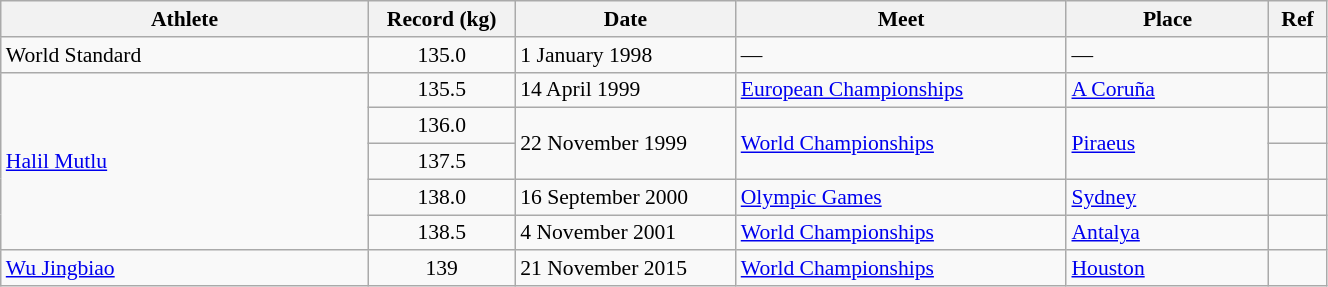<table class="wikitable" style="font-size:90%; width: 70%;">
<tr>
<th width=20%>Athlete</th>
<th width=8%>Record (kg)</th>
<th width=12%>Date</th>
<th width=18%>Meet</th>
<th width=11%>Place</th>
<th width=3%>Ref</th>
</tr>
<tr>
<td>World Standard</td>
<td align="center">135.0</td>
<td>1 January 1998</td>
<td>—</td>
<td>—</td>
<td></td>
</tr>
<tr>
<td rowspan=5> <a href='#'>Halil Mutlu</a></td>
<td align="center">135.5</td>
<td>14 April 1999</td>
<td><a href='#'>European Championships</a></td>
<td><a href='#'>A Coruña</a></td>
<td></td>
</tr>
<tr>
<td align="center">136.0</td>
<td rowspan=2>22 November 1999</td>
<td rowspan=2><a href='#'>World Championships</a></td>
<td rowspan=2><a href='#'>Piraeus</a></td>
<td></td>
</tr>
<tr>
<td align="center">137.5</td>
<td></td>
</tr>
<tr>
<td align="center">138.0</td>
<td>16 September 2000</td>
<td><a href='#'>Olympic Games</a></td>
<td><a href='#'>Sydney</a></td>
<td></td>
</tr>
<tr>
<td align="center">138.5</td>
<td>4 November 2001</td>
<td><a href='#'>World Championships</a></td>
<td><a href='#'>Antalya</a></td>
<td></td>
</tr>
<tr>
<td> <a href='#'>Wu Jingbiao</a></td>
<td align="center">139</td>
<td>21 November 2015</td>
<td><a href='#'>World Championships</a></td>
<td><a href='#'>Houston</a></td>
<td></td>
</tr>
</table>
